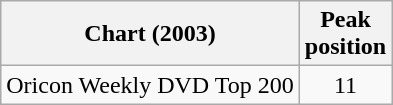<table class="wikitable">
<tr>
<th>Chart (2003)</th>
<th>Peak<br>position</th>
</tr>
<tr>
<td>Oricon Weekly DVD Top 200</td>
<td align="center">11</td>
</tr>
</table>
